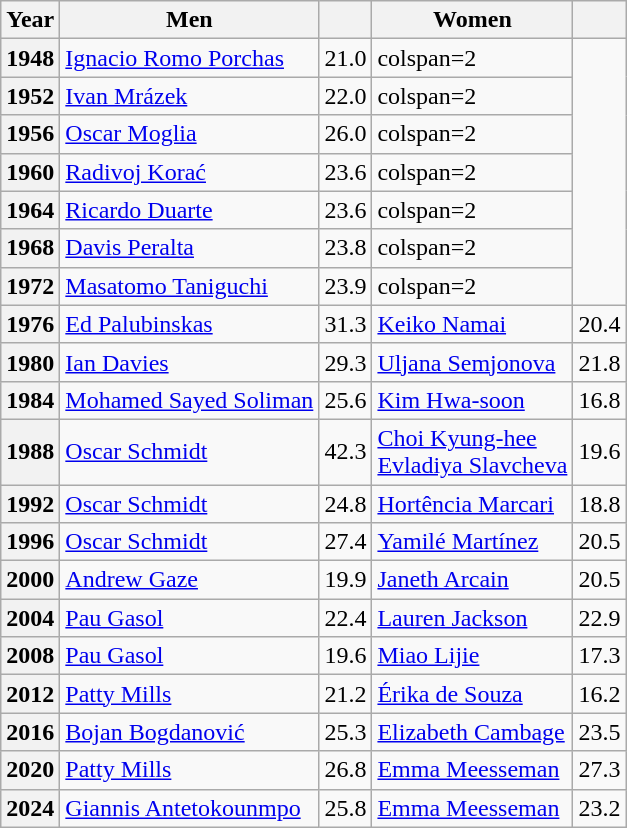<table class="wikitable col3center col5center sticky-header">
<tr>
<th scope="col">Year</th>
<th scope="col">Men</th>
<th scope="col"></th>
<th>Women</th>
<th></th>
</tr>
<tr>
<th scope="row">1948</th>
<td> <a href='#'>Ignacio Romo Porchas</a></td>
<td>21.0</td>
<td>colspan=2 </td>
</tr>
<tr>
<th scope="row">1952</th>
<td> <a href='#'>Ivan Mrázek</a></td>
<td>22.0</td>
<td>colspan=2 </td>
</tr>
<tr>
<th scope="row">1956</th>
<td> <a href='#'>Oscar Moglia</a></td>
<td>26.0</td>
<td>colspan=2 </td>
</tr>
<tr>
<th scope="row">1960</th>
<td> <a href='#'>Radivoj Korać</a></td>
<td>23.6</td>
<td>colspan=2 </td>
</tr>
<tr>
<th scope="row">1964</th>
<td> <a href='#'>Ricardo Duarte</a></td>
<td>23.6</td>
<td>colspan=2 </td>
</tr>
<tr>
<th scope="row">1968</th>
<td> <a href='#'>Davis Peralta</a></td>
<td>23.8</td>
<td>colspan=2 </td>
</tr>
<tr>
<th scope="row">1972</th>
<td> <a href='#'>Masatomo Taniguchi</a></td>
<td>23.9</td>
<td>colspan=2 </td>
</tr>
<tr>
<th scope="row">1976</th>
<td> <a href='#'>Ed Palubinskas</a></td>
<td>31.3</td>
<td> <a href='#'>Keiko Namai</a></td>
<td>20.4</td>
</tr>
<tr>
<th scope="row">1980</th>
<td> <a href='#'>Ian Davies</a></td>
<td>29.3</td>
<td> <a href='#'>Uljana Semjonova</a></td>
<td>21.8</td>
</tr>
<tr>
<th scope="row">1984</th>
<td> <a href='#'>Mohamed Sayed Soliman</a></td>
<td>25.6</td>
<td> <a href='#'>Kim Hwa-soon</a></td>
<td>16.8</td>
</tr>
<tr>
<th scope="row">1988</th>
<td> <a href='#'>Oscar Schmidt</a></td>
<td>42.3</td>
<td> <a href='#'>Choi Kyung-hee</a><br> <a href='#'>Evladiya Slavcheva</a></td>
<td>19.6</td>
</tr>
<tr>
<th scope="row">1992</th>
<td> <a href='#'>Oscar Schmidt</a></td>
<td>24.8</td>
<td> <a href='#'>Hortência Marcari</a></td>
<td>18.8</td>
</tr>
<tr>
<th scope="row">1996</th>
<td> <a href='#'>Oscar Schmidt</a></td>
<td>27.4</td>
<td> <a href='#'>Yamilé Martínez</a></td>
<td>20.5</td>
</tr>
<tr>
<th scope="row">2000</th>
<td> <a href='#'>Andrew Gaze</a></td>
<td>19.9</td>
<td> <a href='#'>Janeth Arcain</a></td>
<td>20.5</td>
</tr>
<tr>
<th scope="row">2004</th>
<td> <a href='#'>Pau Gasol</a></td>
<td>22.4</td>
<td> <a href='#'>Lauren Jackson</a></td>
<td>22.9</td>
</tr>
<tr>
<th scope="row">2008</th>
<td> <a href='#'>Pau Gasol</a></td>
<td>19.6</td>
<td> <a href='#'>Miao Lijie</a></td>
<td>17.3</td>
</tr>
<tr>
<th scope="row">2012</th>
<td> <a href='#'>Patty Mills</a></td>
<td>21.2</td>
<td> <a href='#'>Érika de Souza</a></td>
<td>16.2</td>
</tr>
<tr>
<th scope="row">2016</th>
<td> <a href='#'>Bojan Bogdanović</a></td>
<td>25.3</td>
<td> <a href='#'>Elizabeth Cambage</a></td>
<td>23.5</td>
</tr>
<tr>
<th scope="row">2020</th>
<td> <a href='#'>Patty Mills</a></td>
<td>26.8</td>
<td> <a href='#'>Emma Meesseman</a></td>
<td>27.3</td>
</tr>
<tr>
<th scope="row">2024</th>
<td> <a href='#'>Giannis Antetokounmpo</a></td>
<td>25.8</td>
<td> <a href='#'>Emma Meesseman</a></td>
<td>23.2</td>
</tr>
</table>
